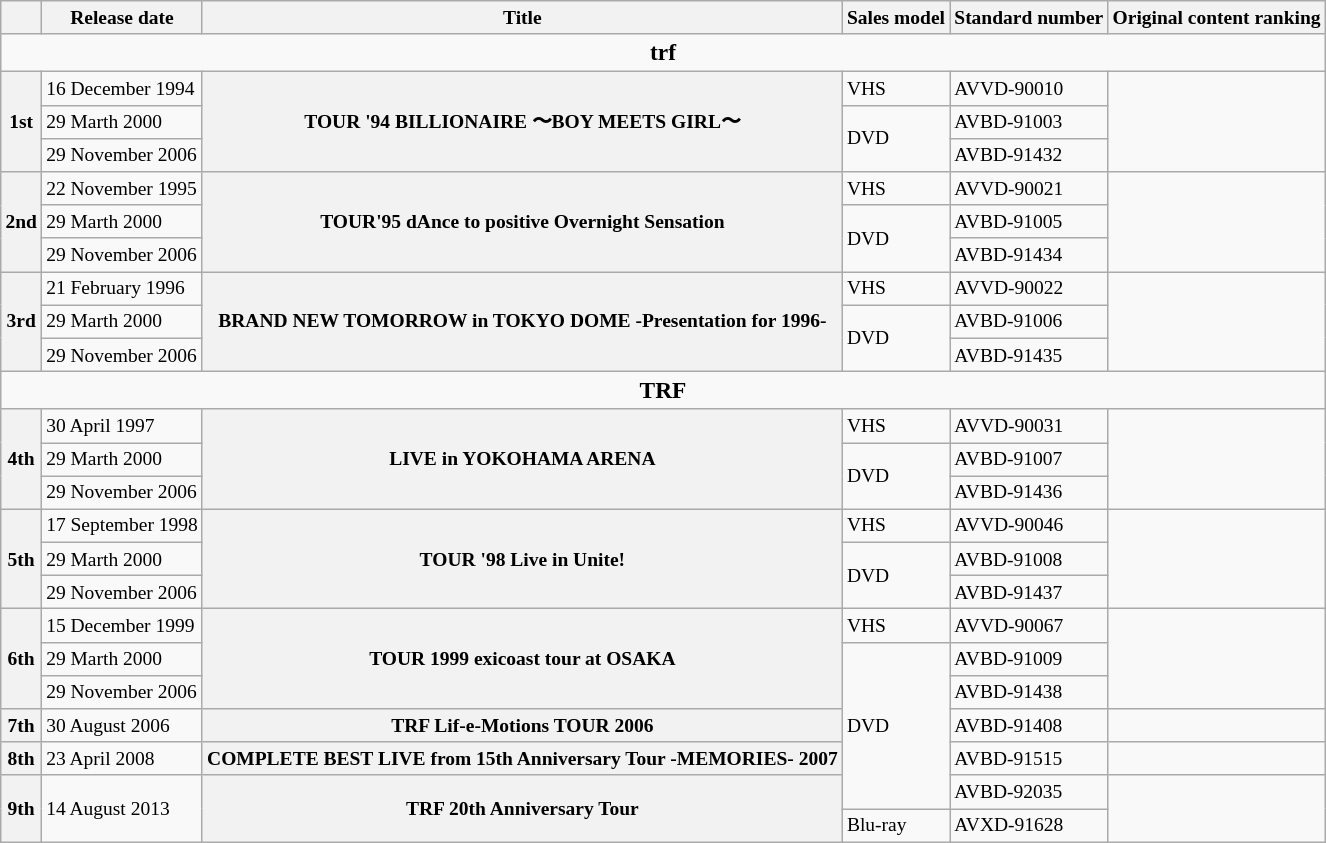<table class="wikitable" style="font-size:small;">
<tr>
<th></th>
<th>Release date</th>
<th>Title</th>
<th>Sales model</th>
<th>Standard number</th>
<th>Original content ranking</th>
</tr>
<tr>
<td colspan="10" style="font-size: larger;text-align:center"><strong>trf</strong></td>
</tr>
<tr>
<th rowspan="3">1st</th>
<td>16 December 1994</td>
<th rowspan="3">TOUR '94 BILLIONAIRE 〜BOY MEETS GIRL〜</th>
<td>VHS</td>
<td>AVVD-90010</td>
<td rowspan="3"></td>
</tr>
<tr>
<td>29 Marth 2000</td>
<td rowspan="2">DVD</td>
<td>AVBD-91003</td>
</tr>
<tr>
<td>29 November 2006</td>
<td>AVBD-91432</td>
</tr>
<tr>
<th rowspan="3">2nd</th>
<td>22 November 1995</td>
<th rowspan="3">TOUR'95 dAnce to positive Overnight Sensation</th>
<td>VHS</td>
<td>AVVD-90021</td>
<td rowspan="3"></td>
</tr>
<tr>
<td>29 Marth 2000</td>
<td rowspan="2">DVD</td>
<td>AVBD-91005</td>
</tr>
<tr>
<td>29 November 2006</td>
<td>AVBD-91434</td>
</tr>
<tr>
<th rowspan="3">3rd</th>
<td>21 February 1996</td>
<th rowspan="3">BRAND NEW TOMORROW in TOKYO DOME -Presentation for 1996-</th>
<td>VHS</td>
<td>AVVD-90022</td>
<td rowspan="3"></td>
</tr>
<tr>
<td>29 Marth 2000</td>
<td rowspan="2">DVD</td>
<td>AVBD-91006</td>
</tr>
<tr>
<td>29 November 2006</td>
<td>AVBD-91435</td>
</tr>
<tr>
<td colspan="10" style="font-size: larger;text-align:center"><strong>TRF</strong></td>
</tr>
<tr>
<th rowspan="3">4th</th>
<td>30 April 1997</td>
<th rowspan="3">LIVE in YOKOHAMA ARENA</th>
<td>VHS</td>
<td>AVVD-90031</td>
<td rowspan="3"></td>
</tr>
<tr>
<td>29 Marth 2000</td>
<td rowspan="2">DVD</td>
<td>AVBD-91007</td>
</tr>
<tr>
<td>29 November 2006</td>
<td>AVBD-91436</td>
</tr>
<tr>
<th rowspan="3">5th</th>
<td>17 September 1998</td>
<th rowspan="3">TOUR '98 Live in Unite!</th>
<td>VHS</td>
<td>AVVD-90046</td>
<td rowspan="3"></td>
</tr>
<tr>
<td>29 Marth 2000</td>
<td rowspan="2">DVD</td>
<td>AVBD-91008</td>
</tr>
<tr>
<td>29 November 2006</td>
<td>AVBD-91437</td>
</tr>
<tr>
<th rowspan="3">6th</th>
<td>15 December 1999</td>
<th rowspan="3">TOUR 1999 exicoast tour at OSAKA</th>
<td>VHS</td>
<td>AVVD-90067</td>
<td rowspan="3"></td>
</tr>
<tr>
<td>29 Marth 2000</td>
<td rowspan="5">DVD</td>
<td>AVBD-91009</td>
</tr>
<tr>
<td>29 November 2006</td>
<td>AVBD-91438</td>
</tr>
<tr>
<th>7th</th>
<td>30 August 2006</td>
<th>TRF Lif-e-Motions TOUR 2006</th>
<td>AVBD-91408</td>
<td></td>
</tr>
<tr>
<th>8th</th>
<td>23 April 2008</td>
<th>COMPLETE BEST LIVE from 15th Anniversary Tour -MEMORIES- 2007</th>
<td>AVBD-91515</td>
<td></td>
</tr>
<tr>
<th rowspan="2">9th</th>
<td rowspan="2">14 August 2013</td>
<th rowspan="2">TRF 20th Anniversary Tour</th>
<td>AVBD-92035</td>
<td rowspan="2"></td>
</tr>
<tr>
<td>Blu-ray</td>
<td>AVXD-91628</td>
</tr>
</table>
